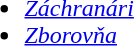<table width="100%">
<tr>
<td width="50%" valign="top"><br><ul><li><em><a href='#'>Záchranári</a></em></li><li><em><a href='#'>Zborovňa</a></em></li></ul></td>
</tr>
</table>
